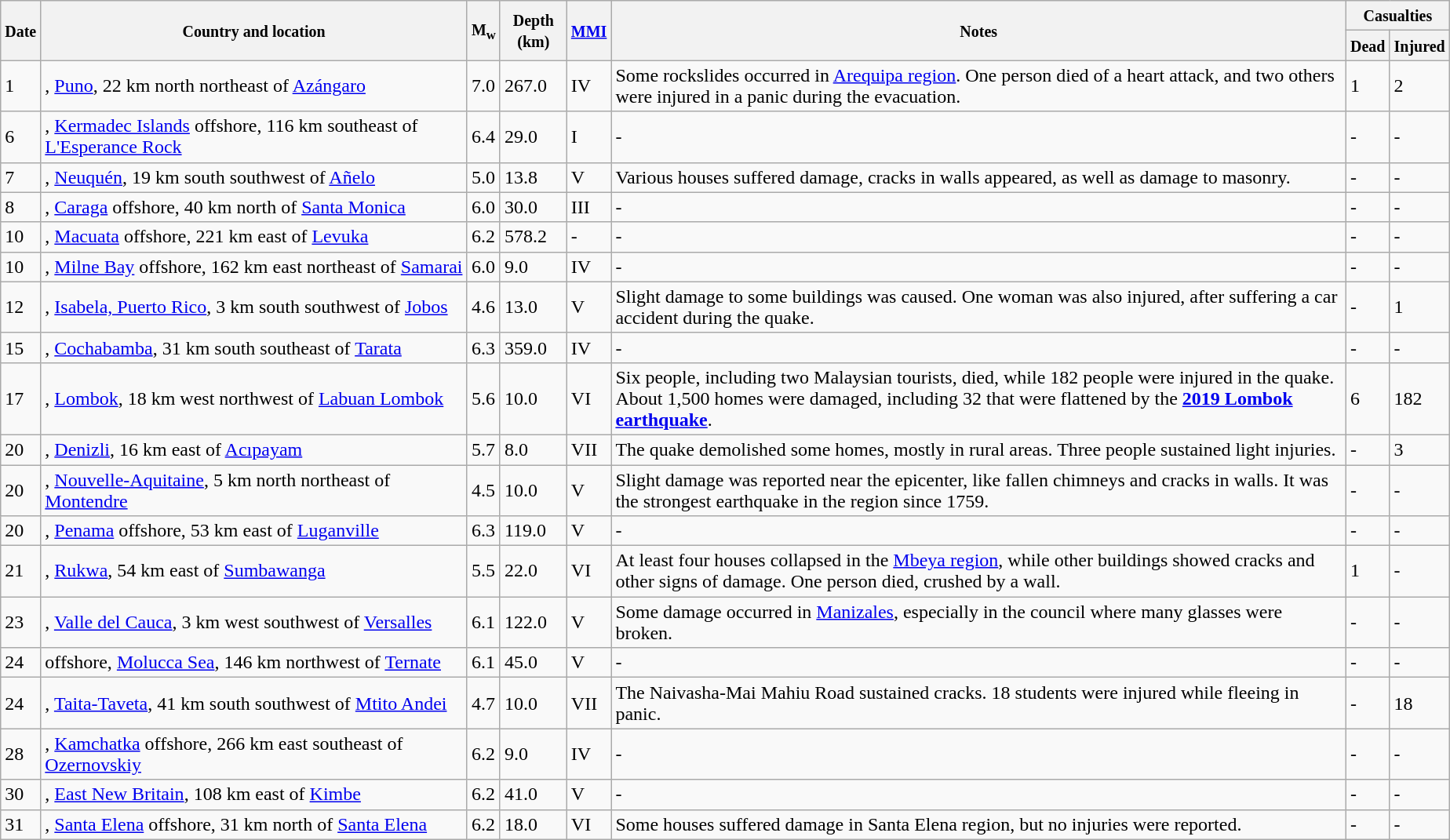<table class="wikitable sortable" style="border:1px black;  margin-left:1em;">
<tr>
<th rowspan="2"><small>Date</small></th>
<th rowspan="2" style="width: 355px"><small>Country and location</small></th>
<th rowspan="2"><small>M<sub>w</sub></small></th>
<th rowspan="2"><small>Depth (km)</small></th>
<th rowspan="2"><small><a href='#'>MMI</a></small></th>
<th rowspan="2" class="unsortable"><small>Notes</small></th>
<th colspan="2"><small>Casualties</small></th>
</tr>
<tr>
<th><small>Dead</small></th>
<th><small>Injured</small></th>
</tr>
<tr>
<td>1</td>
<td>, <a href='#'>Puno</a>, 22 km north northeast of <a href='#'>Azángaro</a></td>
<td>7.0</td>
<td>267.0</td>
<td>IV</td>
<td>Some rockslides occurred in <a href='#'>Arequipa region</a>. One person died of a heart attack, and two others were injured in a panic during the evacuation.</td>
<td>1</td>
<td>2</td>
</tr>
<tr>
<td>6</td>
<td>, <a href='#'>Kermadec Islands</a> offshore, 116 km southeast of <a href='#'>L'Esperance Rock</a></td>
<td>6.4</td>
<td>29.0</td>
<td>I</td>
<td>-</td>
<td>-</td>
<td>-</td>
</tr>
<tr>
<td>7</td>
<td>, <a href='#'>Neuquén</a>, 19 km south southwest of <a href='#'>Añelo</a></td>
<td>5.0</td>
<td>13.8</td>
<td>V</td>
<td>Various houses suffered damage, cracks in walls appeared, as well as damage to masonry.</td>
<td>-</td>
<td>-</td>
</tr>
<tr>
<td>8</td>
<td>, <a href='#'>Caraga</a> offshore, 40 km north of <a href='#'>Santa Monica</a></td>
<td>6.0</td>
<td>30.0</td>
<td>III</td>
<td>-</td>
<td>-</td>
<td>-</td>
</tr>
<tr>
<td>10</td>
<td>, <a href='#'>Macuata</a> offshore, 221 km east of <a href='#'>Levuka</a></td>
<td>6.2</td>
<td>578.2</td>
<td>-</td>
<td>-</td>
<td>-</td>
<td>-</td>
</tr>
<tr>
<td>10</td>
<td>, <a href='#'>Milne Bay</a> offshore, 162 km east northeast of <a href='#'>Samarai</a></td>
<td>6.0</td>
<td>9.0</td>
<td>IV</td>
<td>-</td>
<td>-</td>
<td>-</td>
</tr>
<tr>
<td>12</td>
<td>, <a href='#'>Isabela, Puerto Rico</a>, 3 km south southwest of <a href='#'>Jobos</a></td>
<td>4.6</td>
<td>13.0</td>
<td>V</td>
<td>Slight damage to some buildings was caused. One woman was also injured, after suffering a car accident during the quake.</td>
<td>-</td>
<td>1</td>
</tr>
<tr>
<td>15</td>
<td>, <a href='#'>Cochabamba</a>, 31 km south southeast of <a href='#'>Tarata</a></td>
<td>6.3</td>
<td>359.0</td>
<td>IV</td>
<td>-</td>
<td>-</td>
<td>-</td>
</tr>
<tr>
<td>17</td>
<td>, <a href='#'>Lombok</a>, 18 km west northwest of <a href='#'>Labuan Lombok</a></td>
<td>5.6</td>
<td>10.0</td>
<td>VI</td>
<td>Six people, including two Malaysian tourists, died, while 182 people were injured in the quake. About 1,500 homes were damaged, including 32 that were flattened by the <strong><a href='#'>2019 Lombok earthquake</a></strong>.</td>
<td>6</td>
<td>182</td>
</tr>
<tr>
<td>20</td>
<td>, <a href='#'>Denizli</a>, 16 km east of <a href='#'>Acıpayam</a></td>
<td>5.7</td>
<td>8.0</td>
<td>VII</td>
<td>The quake demolished some homes, mostly in rural areas. Three people sustained light injuries.</td>
<td>-</td>
<td>3</td>
</tr>
<tr>
<td>20</td>
<td>, <a href='#'>Nouvelle-Aquitaine</a>, 5 km north northeast of <a href='#'>Montendre</a></td>
<td>4.5</td>
<td>10.0</td>
<td>V</td>
<td>Slight damage was reported near the epicenter, like fallen chimneys and cracks in walls. It was the strongest earthquake in the region since 1759.</td>
<td>-</td>
<td>-</td>
</tr>
<tr>
<td>20</td>
<td>, <a href='#'>Penama</a> offshore, 53 km east of <a href='#'>Luganville</a></td>
<td>6.3</td>
<td>119.0</td>
<td>V</td>
<td>-</td>
<td>-</td>
<td>-</td>
</tr>
<tr>
<td>21</td>
<td>, <a href='#'>Rukwa</a>, 54 km east of <a href='#'>Sumbawanga</a></td>
<td>5.5</td>
<td>22.0</td>
<td>VI</td>
<td>At least four houses collapsed in the <a href='#'>Mbeya region</a>, while other buildings showed cracks and other signs of damage. One person died, crushed by a wall.</td>
<td>1</td>
<td>-</td>
</tr>
<tr>
<td>23</td>
<td>, <a href='#'>Valle del Cauca</a>, 3 km west southwest of <a href='#'>Versalles</a></td>
<td>6.1</td>
<td>122.0</td>
<td>V</td>
<td>Some damage occurred in <a href='#'>Manizales</a>, especially in the council where many glasses were broken.</td>
<td>-</td>
<td>-</td>
</tr>
<tr>
<td>24</td>
<td> offshore, <a href='#'>Molucca Sea</a>, 146 km northwest of <a href='#'>Ternate</a></td>
<td>6.1</td>
<td>45.0</td>
<td>V</td>
<td>-</td>
<td>-</td>
<td>-</td>
</tr>
<tr>
<td>24</td>
<td>, <a href='#'>Taita-Taveta</a>, 41 km south southwest of <a href='#'>Mtito Andei</a></td>
<td>4.7</td>
<td>10.0</td>
<td>VII</td>
<td>The Naivasha-Mai Mahiu Road sustained cracks. 18 students were injured while fleeing in panic.</td>
<td>-</td>
<td>18</td>
</tr>
<tr>
<td>28</td>
<td>, <a href='#'>Kamchatka</a> offshore, 266 km east southeast of <a href='#'>Ozernovskiy</a></td>
<td>6.2</td>
<td>9.0</td>
<td>IV</td>
<td>-</td>
<td>-</td>
<td>-</td>
</tr>
<tr>
<td>30</td>
<td>, <a href='#'>East New Britain</a>, 108 km east of <a href='#'>Kimbe</a></td>
<td>6.2</td>
<td>41.0</td>
<td>V</td>
<td>-</td>
<td>-</td>
<td>-</td>
</tr>
<tr>
<td>31</td>
<td>, <a href='#'>Santa Elena</a> offshore, 31 km north of <a href='#'>Santa Elena</a></td>
<td>6.2</td>
<td>18.0</td>
<td>VI</td>
<td>Some houses suffered damage in Santa Elena region, but no injuries were reported.</td>
<td>-</td>
<td>-</td>
</tr>
</table>
